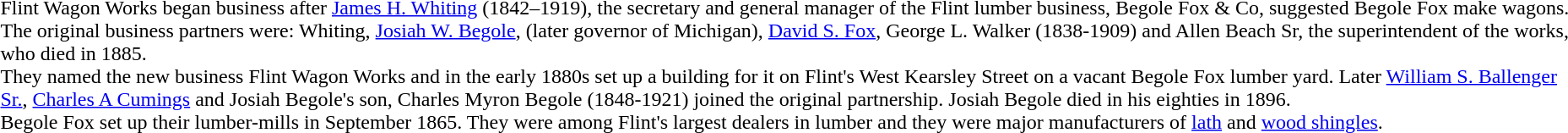<table>
<tr>
<td></td>
<td></td>
<td>Flint Wagon Works began business after <a href='#'>James H. Whiting</a> (1842–1919), the secretary and general manager of the Flint lumber business, Begole Fox & Co, suggested Begole Fox make wagons. The original business partners were: Whiting, <a href='#'>Josiah W. Begole</a>, (later governor of Michigan), <a href='#'>David S. Fox</a>, George L. Walker (1838-1909) and Allen Beach Sr, the superintendent of the works, who died in 1885.<br>They named the new business Flint Wagon Works and in the early 1880s set up a building for it on Flint's West Kearsley Street on a vacant Begole Fox lumber yard.  Later <a href='#'>William S. Ballenger Sr.</a>, <a href='#'>Charles A Cumings</a> and Josiah Begole's son, Charles Myron Begole (1848-1921) joined the original partnership. Josiah Begole died in his eighties in 1896.<br>Begole Fox set up their lumber-mills in September 1865. They were among Flint's largest dealers in lumber and they were major manufacturers of <a href='#'>lath</a> and <a href='#'>wood shingles</a>.</td>
</tr>
</table>
